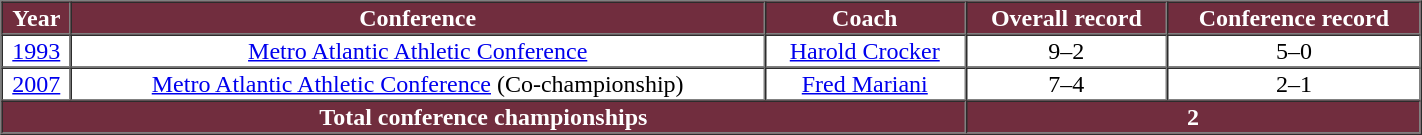<table cellpadding="1" border="1" cellspacing="0" style="text-align:center; width:75%;">
<tr style="color:white; background:#712D3E;">
<th>Year</th>
<th>Conference</th>
<th>Coach</th>
<th>Overall record</th>
<th>Conference record</th>
</tr>
<tr>
<td><a href='#'>1993</a></td>
<td><a href='#'>Metro Atlantic Athletic Conference</a></td>
<td><a href='#'>Harold Crocker</a></td>
<td>9–2</td>
<td>5–0</td>
</tr>
<tr>
<td><a href='#'>2007</a></td>
<td><a href='#'>Metro Atlantic Athletic Conference</a> (Co-championship)</td>
<td><a href='#'>Fred Mariani</a></td>
<td>7–4</td>
<td>2–1</td>
</tr>
<tr style="color:white; background:#712D3E;">
<td colspan=3><strong>Total conference championships</strong></td>
<td colspan=2><strong>2</strong></td>
</tr>
<tr>
</tr>
</table>
